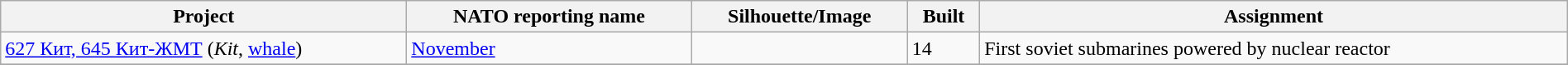<table class="wikitable" style="width:100%">
<tr>
<th style="width: 20em">Project</th>
<th>NATO reporting name</th>
<th>Silhouette/Image</th>
<th>Built</th>
<th>Assignment</th>
</tr>
<tr>
<td><a href='#'>627 Кит, 645 Кит-ЖМТ</a> (<em>Kit</em>, <a href='#'>whale</a>)</td>
<td><a href='#'>November</a></td>
<td><br></td>
<td>14</td>
<td>First soviet submarines powered by nuclear reactor</td>
</tr>
<tr>
</tr>
</table>
